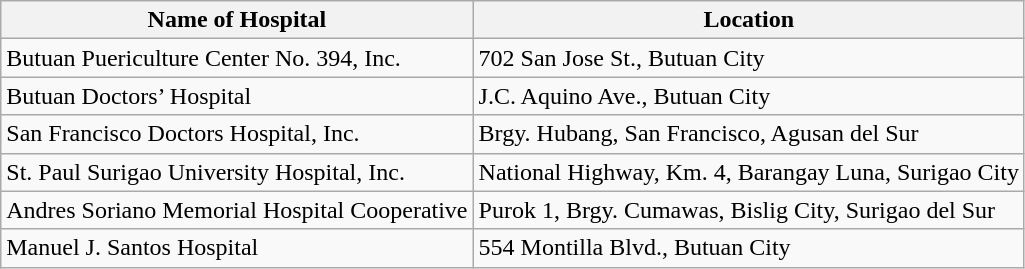<table class="wikitable">
<tr>
<th>Name of Hospital</th>
<th>Location</th>
</tr>
<tr style="vertical-align:middle;">
<td>Butuan Puericulture Center No. 394, Inc.</td>
<td>702 San Jose St., Butuan City</td>
</tr>
<tr style="vertical-align:middle;">
<td>Butuan Doctors’ Hospital</td>
<td>J.C. Aquino Ave., Butuan City</td>
</tr>
<tr style="vertical-align:middle;">
<td>San Francisco Doctors Hospital, Inc.</td>
<td>Brgy. Hubang, San Francisco, Agusan del Sur</td>
</tr>
<tr style="vertical-align:middle;">
<td>St. Paul Surigao University Hospital, Inc.</td>
<td>National Highway, Km. 4, Barangay Luna, Surigao City</td>
</tr>
<tr style="vertical-align:middle;">
<td>Andres Soriano Memorial Hospital Cooperative</td>
<td>Purok 1, Brgy. Cumawas, Bislig City, Surigao del Sur</td>
</tr>
<tr style="vertical-align:middle;">
<td>Manuel J. Santos Hospital</td>
<td>554 Montilla Blvd., Butuan City</td>
</tr>
</table>
